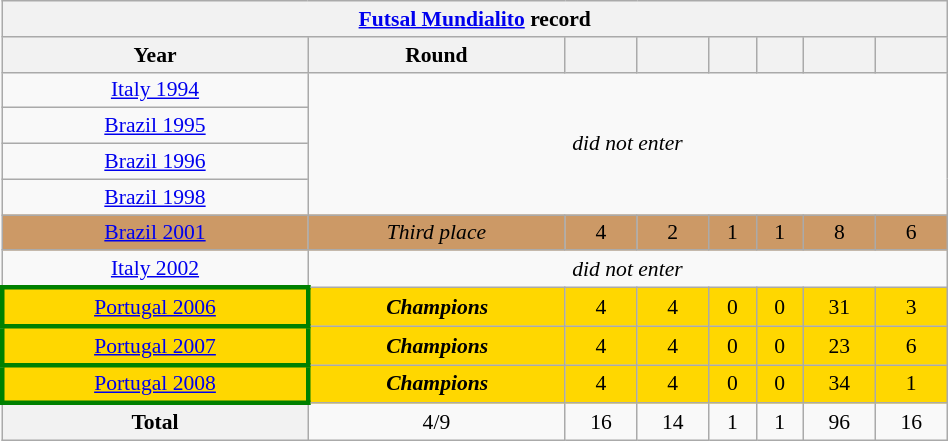<table class="wikitable" width=50% style="text-align: center;font-size:90%;">
<tr>
<th colspan=9><a href='#'>Futsal Mundialito</a> record</th>
</tr>
<tr>
<th>Year</th>
<th>Round</th>
<th></th>
<th></th>
<th></th>
<th></th>
<th></th>
<th></th>
</tr>
<tr>
<td><a href='#'>Italy 1994</a></td>
<td rowspan=4 colspan=8><em>did not enter</em></td>
</tr>
<tr>
<td><a href='#'>Brazil 1995</a></td>
</tr>
<tr>
<td><a href='#'>Brazil 1996</a></td>
</tr>
<tr>
<td><a href='#'>Brazil 1998</a></td>
</tr>
<tr bgcolor="#cc9966">
<td><a href='#'>Brazil 2001</a></td>
<td><em>Third place</em></td>
<td>4</td>
<td>2</td>
<td>1</td>
<td>1</td>
<td>8</td>
<td>6</td>
</tr>
<tr>
<td><a href='#'>Italy 2002</a></td>
<td colspan=8><em>did not enter</em></td>
</tr>
<tr bgcolor=gold>
<td style="border: 3px solid green"><a href='#'>Portugal 2006</a></td>
<td><strong><em>Champions</em></strong></td>
<td>4</td>
<td>4</td>
<td>0</td>
<td>0</td>
<td>31</td>
<td>3</td>
</tr>
<tr bgcolor=gold>
<td style="border: 3px solid green"><a href='#'>Portugal 2007</a></td>
<td><strong><em>Champions</em></strong></td>
<td>4</td>
<td>4</td>
<td>0</td>
<td>0</td>
<td>23</td>
<td>6</td>
</tr>
<tr bgcolor=gold>
<td style="border: 3px solid green"><a href='#'>Portugal 2008</a></td>
<td><strong><em>Champions</em></strong></td>
<td>4</td>
<td>4</td>
<td>0</td>
<td>0</td>
<td>34</td>
<td>1</td>
</tr>
<tr>
<th><strong>Total</strong></th>
<td>4/9</td>
<td>16</td>
<td>14</td>
<td>1</td>
<td>1</td>
<td>96</td>
<td>16</td>
</tr>
</table>
